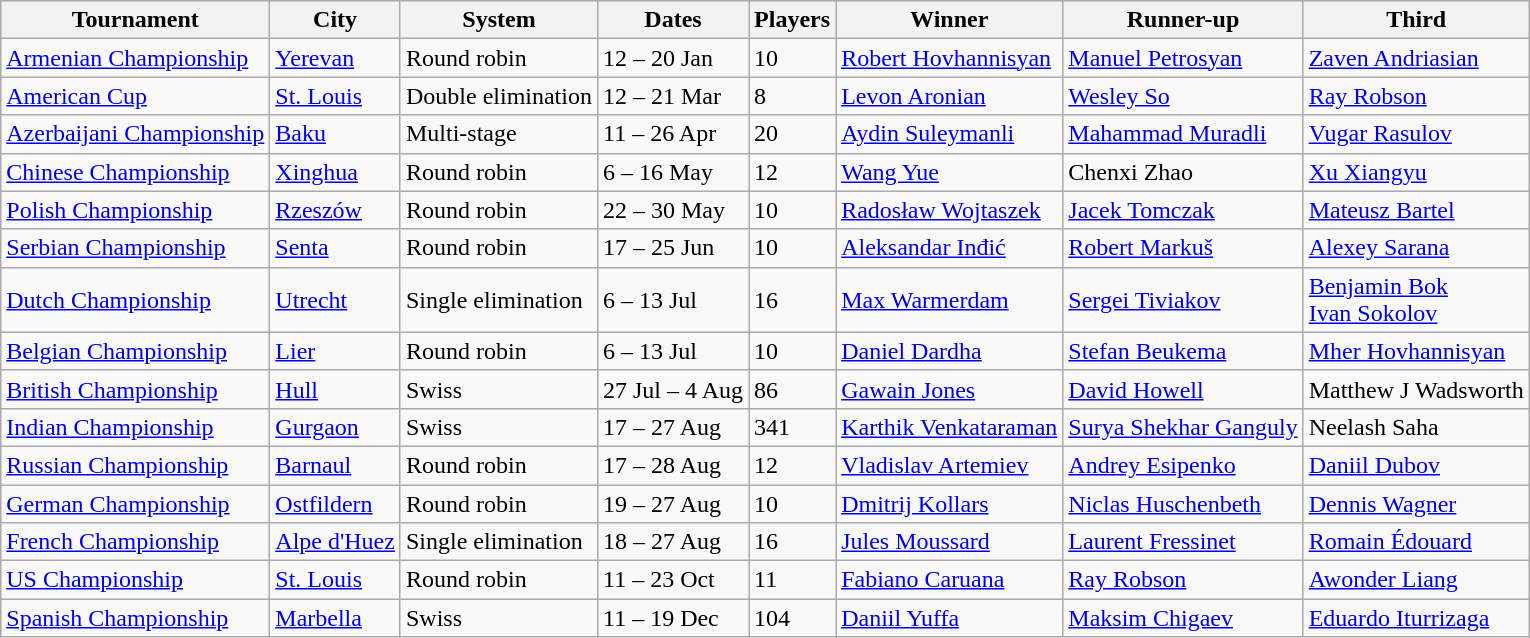<table class="wikitable">
<tr>
<th>Tournament</th>
<th>City</th>
<th>System</th>
<th>Dates</th>
<th>Players</th>
<th>Winner</th>
<th>Runner-up</th>
<th>Third</th>
</tr>
<tr>
<td><a href='#'>Armenian Championship</a></td>
<td> <a href='#'>Yerevan</a></td>
<td>Round robin</td>
<td>12 – 20 Jan</td>
<td>10</td>
<td><a href='#'>Robert Hovhannisyan</a></td>
<td><a href='#'>Manuel Petrosyan</a></td>
<td><a href='#'>Zaven Andriasian</a></td>
</tr>
<tr>
<td><a href='#'>American Cup</a></td>
<td> <a href='#'>St. Louis</a></td>
<td>Double elimination</td>
<td>12 – 21 Mar</td>
<td>8</td>
<td><a href='#'>Levon Aronian</a></td>
<td><a href='#'>Wesley So</a></td>
<td><a href='#'>Ray Robson</a></td>
</tr>
<tr>
<td><a href='#'>Azerbaijani Championship</a></td>
<td> <a href='#'>Baku</a></td>
<td>Multi-stage</td>
<td>11 – 26 Apr</td>
<td>20</td>
<td><a href='#'>Aydin Suleymanli</a></td>
<td><a href='#'>Mahammad Muradli</a></td>
<td><a href='#'>Vugar Rasulov</a></td>
</tr>
<tr>
<td><a href='#'>Chinese Championship</a></td>
<td> <a href='#'>Xinghua</a></td>
<td>Round robin</td>
<td>6 – 16 May</td>
<td>12</td>
<td><a href='#'>Wang Yue</a></td>
<td>Chenxi Zhao</td>
<td><a href='#'>Xu Xiangyu</a></td>
</tr>
<tr>
<td><a href='#'>Polish Championship</a></td>
<td> <a href='#'>Rzeszów</a></td>
<td>Round robin</td>
<td>22 – 30 May</td>
<td>10</td>
<td><a href='#'>Radosław Wojtaszek</a></td>
<td><a href='#'>Jacek Tomczak</a></td>
<td><a href='#'>Mateusz Bartel</a></td>
</tr>
<tr>
<td><a href='#'>Serbian Championship</a></td>
<td> <a href='#'>Senta</a></td>
<td>Round robin</td>
<td>17 – 25 Jun</td>
<td>10</td>
<td><a href='#'>Aleksandar Inđić</a></td>
<td><a href='#'>Robert Markuš</a></td>
<td><a href='#'>Alexey Sarana</a></td>
</tr>
<tr>
<td><a href='#'>Dutch Championship</a></td>
<td> <a href='#'>Utrecht</a></td>
<td>Single elimination</td>
<td>6 – 13 Jul</td>
<td>16</td>
<td><a href='#'>Max Warmerdam</a></td>
<td><a href='#'>Sergei Tiviakov</a></td>
<td><a href='#'>Benjamin Bok</a><br><a href='#'>Ivan Sokolov</a></td>
</tr>
<tr>
<td><a href='#'>Belgian Championship</a></td>
<td> <a href='#'>Lier</a></td>
<td>Round robin</td>
<td>6 – 13 Jul</td>
<td>10</td>
<td><a href='#'>Daniel Dardha</a></td>
<td><a href='#'>Stefan Beukema</a></td>
<td><a href='#'>Mher Hovhannisyan</a></td>
</tr>
<tr>
<td><a href='#'>British Championship</a></td>
<td> <a href='#'>Hull</a></td>
<td>Swiss</td>
<td>27 Jul – 4 Aug</td>
<td>86</td>
<td><a href='#'>Gawain Jones</a></td>
<td><a href='#'>David Howell</a></td>
<td>Matthew J Wadsworth</td>
</tr>
<tr>
<td><a href='#'>Indian Championship</a></td>
<td> <a href='#'>Gurgaon</a></td>
<td>Swiss</td>
<td>17 – 27 Aug</td>
<td>341</td>
<td><a href='#'>Karthik Venkataraman</a></td>
<td><a href='#'>Surya Shekhar Ganguly</a></td>
<td>Neelash Saha</td>
</tr>
<tr>
<td><a href='#'>Russian Championship</a></td>
<td> <a href='#'>Barnaul</a></td>
<td>Round robin</td>
<td>17 – 28 Aug</td>
<td>12</td>
<td><a href='#'>Vladislav Artemiev</a></td>
<td><a href='#'>Andrey Esipenko</a></td>
<td><a href='#'>Daniil Dubov</a></td>
</tr>
<tr>
<td><a href='#'>German Championship</a></td>
<td> <a href='#'>Ostfildern</a></td>
<td>Round robin</td>
<td>19 – 27 Aug</td>
<td>10</td>
<td><a href='#'>Dmitrij Kollars</a></td>
<td><a href='#'>Niclas Huschenbeth</a></td>
<td><a href='#'>Dennis Wagner</a></td>
</tr>
<tr>
<td><a href='#'>French Championship</a></td>
<td> <a href='#'>Alpe d'Huez</a></td>
<td>Single elimination</td>
<td>18 – 27 Aug</td>
<td>16</td>
<td><a href='#'>Jules Moussard</a></td>
<td><a href='#'>Laurent Fressinet</a></td>
<td><a href='#'>Romain Édouard</a></td>
</tr>
<tr>
<td><a href='#'>US Championship</a></td>
<td> <a href='#'>St. Louis</a></td>
<td>Round robin</td>
<td>11 – 23 Oct</td>
<td>11</td>
<td><a href='#'>Fabiano Caruana</a></td>
<td><a href='#'>Ray Robson</a></td>
<td><a href='#'>Awonder Liang</a></td>
</tr>
<tr>
<td><a href='#'>Spanish Championship</a></td>
<td> <a href='#'>Marbella</a></td>
<td>Swiss</td>
<td>11 – 19 Dec</td>
<td>104</td>
<td><a href='#'>Daniil Yuffa</a></td>
<td><a href='#'>Maksim Chigaev</a></td>
<td><a href='#'>Eduardo Iturrizaga</a></td>
</tr>
</table>
